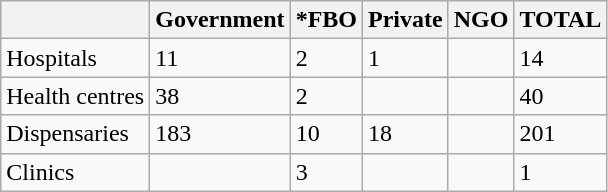<table class="wikitable">
<tr>
<th></th>
<th>Government</th>
<th>*FBO</th>
<th>Private</th>
<th>NGO</th>
<th>TOTAL</th>
</tr>
<tr>
<td>Hospitals</td>
<td>11</td>
<td>2</td>
<td>1</td>
<td></td>
<td>14</td>
</tr>
<tr>
<td>Health centres</td>
<td>38</td>
<td>2</td>
<td></td>
<td></td>
<td>40</td>
</tr>
<tr>
<td>Dispensaries</td>
<td>183</td>
<td>10</td>
<td>18</td>
<td></td>
<td>201</td>
</tr>
<tr>
<td>Clinics</td>
<td></td>
<td>3</td>
<td></td>
<td></td>
<td>1</td>
</tr>
</table>
